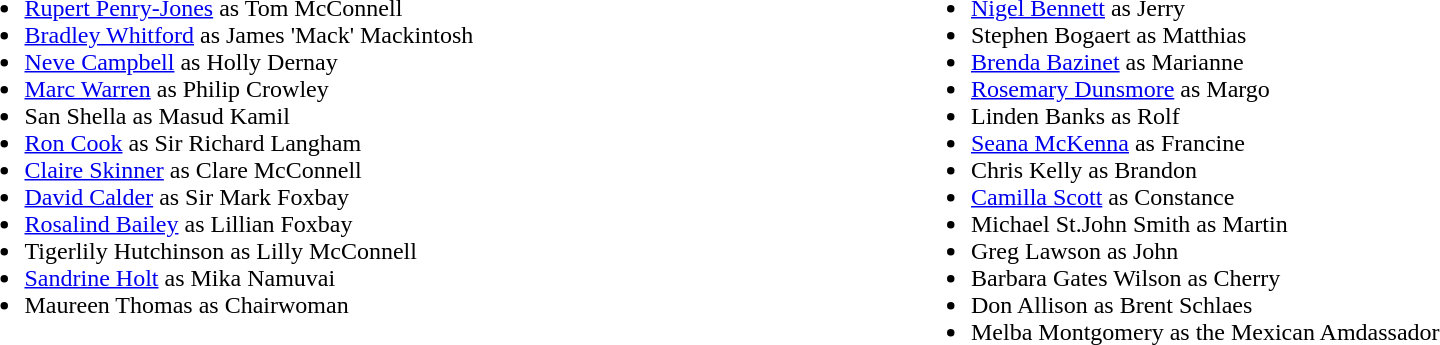<table width="100%" |>
<tr>
<td valign="top" width=50%><br><ul><li><a href='#'>Rupert Penry-Jones</a> as Tom McConnell</li><li><a href='#'>Bradley Whitford</a> as James 'Mack' Mackintosh</li><li><a href='#'>Neve Campbell</a> as Holly Dernay</li><li><a href='#'>Marc Warren</a> as Philip Crowley</li><li>San Shella as Masud Kamil</li><li><a href='#'>Ron Cook</a> as Sir Richard Langham</li><li><a href='#'>Claire Skinner</a> as Clare McConnell</li><li><a href='#'>David Calder</a> as Sir Mark Foxbay</li><li><a href='#'>Rosalind Bailey</a> as Lillian Foxbay</li><li>Tigerlily Hutchinson as Lilly McConnell</li><li><a href='#'>Sandrine Holt</a> as Mika Namuvai</li><li>Maureen Thomas as Chairwoman</li></ul></td>
<td valign="top" width=50%><br><ul><li><a href='#'>Nigel Bennett</a> as Jerry</li><li>Stephen Bogaert as Matthias</li><li><a href='#'>Brenda Bazinet</a> as Marianne</li><li><a href='#'>Rosemary Dunsmore</a> as Margo</li><li>Linden Banks as Rolf</li><li><a href='#'>Seana McKenna</a> as Francine</li><li>Chris Kelly as Brandon</li><li><a href='#'>Camilla Scott</a> as Constance</li><li>Michael St.John Smith as Martin</li><li>Greg Lawson as John</li><li>Barbara Gates Wilson as Cherry</li><li>Don Allison as Brent Schlaes</li><li>Melba Montgomery as the Mexican Amdassador</li></ul></td>
</tr>
</table>
